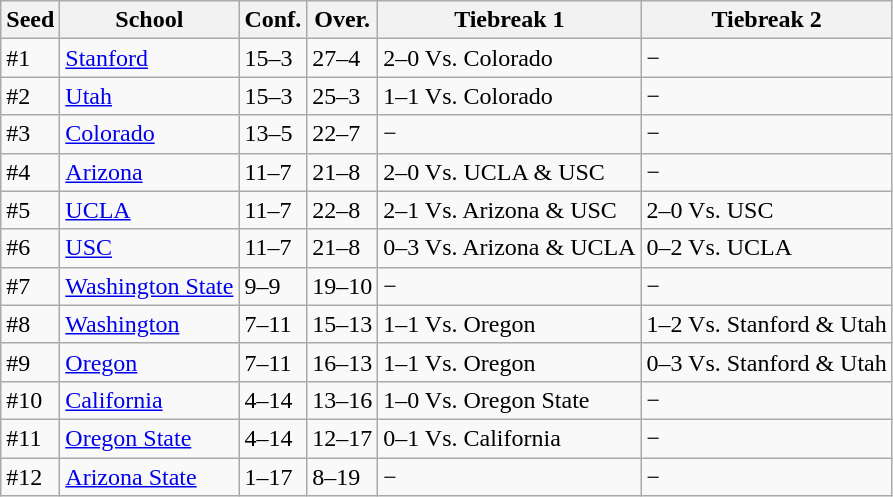<table class="wikitable">
<tr>
<th>Seed</th>
<th>School</th>
<th>Conf.</th>
<th>Over.</th>
<th>Tiebreak 1</th>
<th>Tiebreak 2</th>
</tr>
<tr>
<td>#1</td>
<td><a href='#'>Stanford</a></td>
<td>15–3</td>
<td>27–4</td>
<td>2–0 Vs. Colorado</td>
<td>−</td>
</tr>
<tr>
<td>#2</td>
<td><a href='#'>Utah</a></td>
<td>15–3</td>
<td>25–3</td>
<td>1–1 Vs. Colorado</td>
<td>−</td>
</tr>
<tr>
<td>#3</td>
<td><a href='#'>Colorado</a></td>
<td>13–5</td>
<td>22–7</td>
<td>−</td>
<td>−</td>
</tr>
<tr>
<td>#4</td>
<td><a href='#'>Arizona</a></td>
<td>11–7</td>
<td>21–8</td>
<td>2–0 Vs. UCLA & USC</td>
<td>−</td>
</tr>
<tr>
<td>#5</td>
<td><a href='#'>UCLA</a></td>
<td>11–7</td>
<td>22–8</td>
<td>2–1 Vs. Arizona & USC</td>
<td>2–0 Vs. USC</td>
</tr>
<tr>
<td>#6</td>
<td><a href='#'>USC</a></td>
<td>11–7</td>
<td>21–8</td>
<td>0–3 Vs. Arizona & UCLA</td>
<td>0–2 Vs. UCLA</td>
</tr>
<tr>
<td>#7</td>
<td><a href='#'>Washington State</a></td>
<td>9–9</td>
<td>19–10</td>
<td>−</td>
<td>−</td>
</tr>
<tr>
<td>#8</td>
<td><a href='#'>Washington</a></td>
<td>7–11</td>
<td>15–13</td>
<td>1–1 Vs. Oregon</td>
<td>1–2 Vs. Stanford & Utah</td>
</tr>
<tr>
<td>#9</td>
<td><a href='#'>Oregon</a></td>
<td>7–11</td>
<td>16–13</td>
<td>1–1 Vs. Oregon</td>
<td>0–3 Vs. Stanford & Utah</td>
</tr>
<tr>
<td>#10</td>
<td><a href='#'>California</a></td>
<td>4–14</td>
<td>13–16</td>
<td>1–0 Vs. Oregon State</td>
<td>−</td>
</tr>
<tr>
<td>#11</td>
<td><a href='#'>Oregon State</a></td>
<td>4–14</td>
<td>12–17</td>
<td>0–1 Vs. California</td>
<td>−</td>
</tr>
<tr>
<td>#12</td>
<td><a href='#'>Arizona State</a></td>
<td>1–17</td>
<td>8–19</td>
<td>−</td>
<td>−</td>
</tr>
</table>
